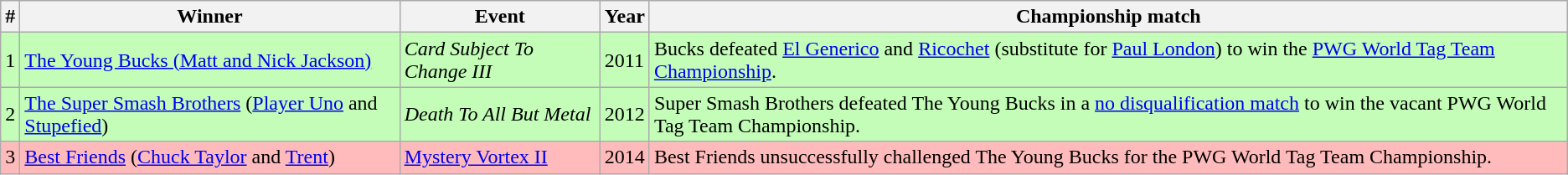<table class="wikitable plainrowheaders sortable">
<tr>
<th>#</th>
<th>Winner</th>
<th>Event</th>
<th>Year</th>
<th>Championship match</th>
</tr>
<tr style="background:#c3fdb8;">
<td>1</td>
<td><a href='#'>The Young Bucks (Matt and Nick Jackson)</a></td>
<td><em>Card Subject To Change III</em></td>
<td>2011</td>
<td>Bucks defeated <a href='#'>El Generico</a> and <a href='#'>Ricochet</a> (substitute for <a href='#'>Paul London</a>) to win the <a href='#'>PWG World Tag Team Championship</a>.</td>
</tr>
<tr style="background:#c3fdb8;">
<td>2</td>
<td><a href='#'>The Super Smash Brothers</a> (<a href='#'>Player Uno</a> and <a href='#'>Stupefied</a>)</td>
<td><em>Death To All But Metal</em></td>
<td>2012</td>
<td>Super Smash Brothers defeated The Young Bucks in a <a href='#'>no disqualification match</a> to win the vacant PWG World Tag Team Championship.</td>
</tr>
<tr style="background:#fbb;">
<td>3</td>
<td><a href='#'>Best Friends</a> (<a href='#'>Chuck Taylor</a> and <a href='#'>Trent</a>)</td>
<td><a href='#'>Mystery Vortex II</a></td>
<td>2014</td>
<td>Best Friends unsuccessfully challenged The Young Bucks for the PWG World Tag Team Championship.</td>
</tr>
</table>
